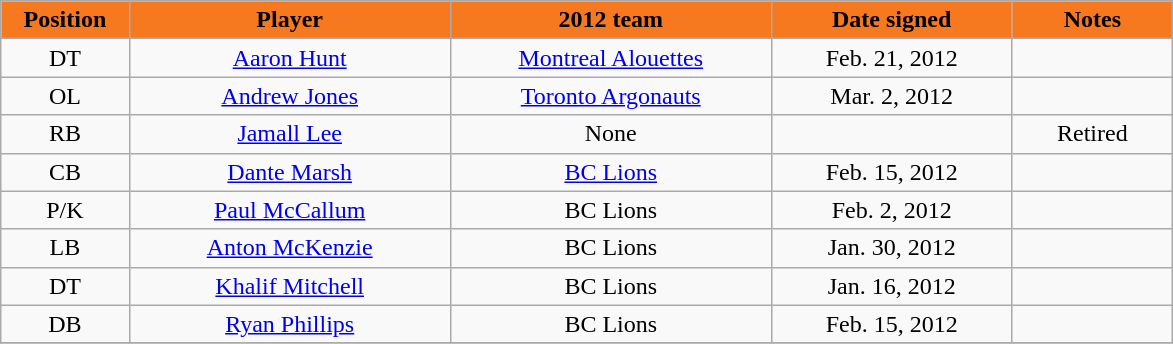<table class="wikitable sortable">
<tr>
<th style="background:#F6791F;color:black;"  width="8%">Position</th>
<th style="background:#F6791F;color:black;"  width="20%">Player</th>
<th style="background:#F6791F;color:black;"  width="20%">2012 team</th>
<th style="background:#F6791F;color:black;"  width="15%">Date signed</th>
<th style="background:#F6791F;color:black;"  width="10%">Notes</th>
</tr>
<tr align="center">
<td align=center>DT</td>
<td><a href='#'>Aaron Hunt</a></td>
<td><a href='#'>Montreal Alouettes</a></td>
<td>Feb. 21, 2012</td>
<td></td>
</tr>
<tr align="center">
<td align=center>OL</td>
<td><a href='#'>Andrew Jones</a></td>
<td><a href='#'>Toronto Argonauts</a></td>
<td>Mar. 2, 2012</td>
<td></td>
</tr>
<tr align="center">
<td align=center>RB</td>
<td><a href='#'>Jamall Lee</a></td>
<td>None</td>
<td></td>
<td>Retired</td>
</tr>
<tr align="center">
<td align=center>CB</td>
<td><a href='#'>Dante Marsh</a></td>
<td><a href='#'>BC Lions</a></td>
<td>Feb. 15, 2012</td>
<td></td>
</tr>
<tr align="center">
<td align=center>P/K</td>
<td><a href='#'>Paul McCallum</a></td>
<td>BC Lions</td>
<td>Feb. 2, 2012</td>
<td></td>
</tr>
<tr align="center">
<td align=center>LB</td>
<td><a href='#'>Anton McKenzie</a></td>
<td>BC Lions</td>
<td>Jan. 30, 2012</td>
<td></td>
</tr>
<tr align="center">
<td align=center>DT</td>
<td><a href='#'>Khalif Mitchell</a></td>
<td>BC Lions</td>
<td>Jan. 16, 2012</td>
<td></td>
</tr>
<tr align="center">
<td align=center>DB</td>
<td><a href='#'>Ryan Phillips</a></td>
<td>BC Lions</td>
<td>Feb. 15, 2012</td>
<td></td>
</tr>
<tr>
</tr>
</table>
